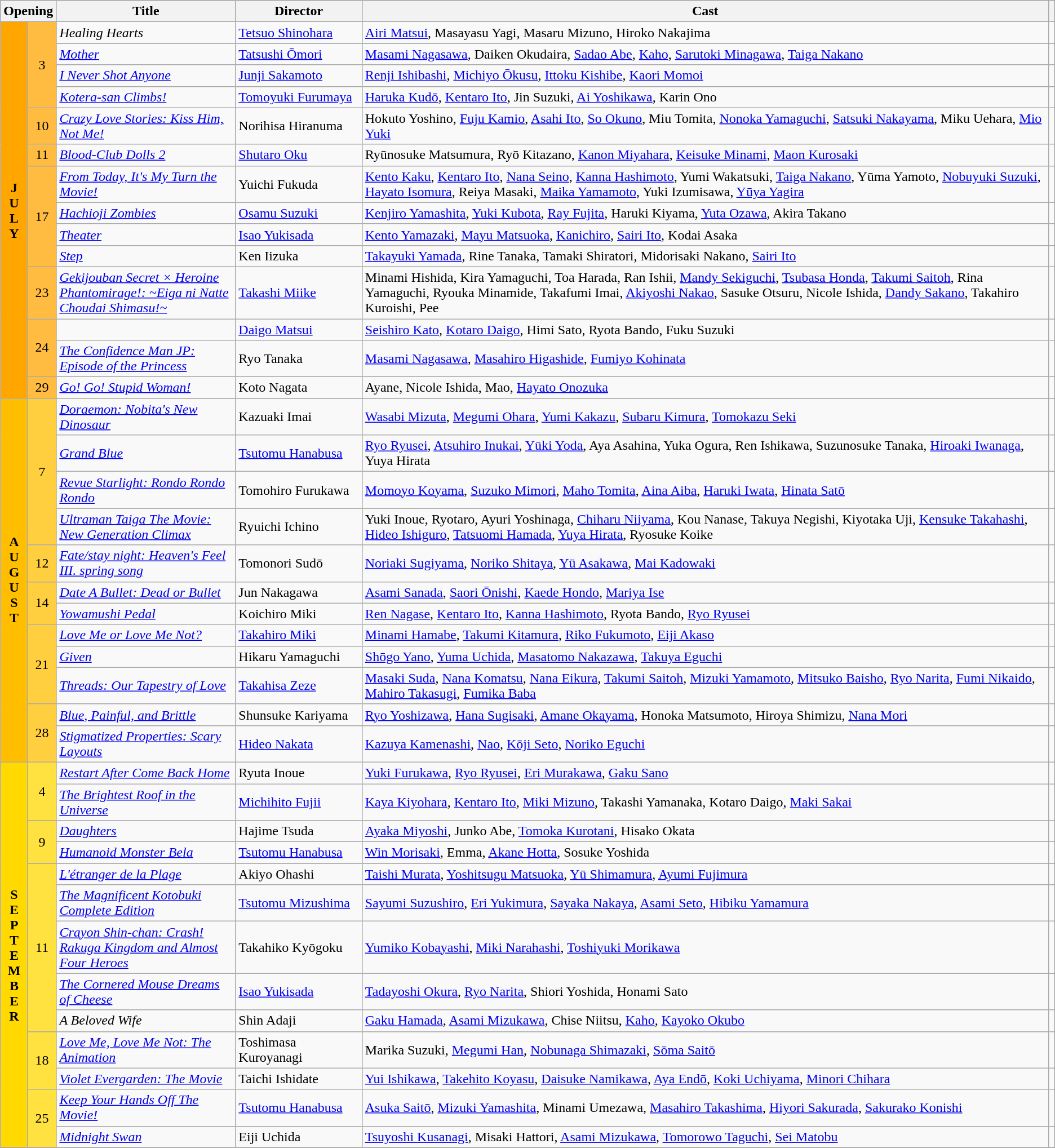<table class="wikitable sortable">
<tr style="background:#b0e0e6; text-align:center">
<th colspan="2">Opening</th>
<th style="width:17%">Title</th>
<th style="width:12%">Director</th>
<th>Cast</th>
<th></th>
</tr>
<tr>
<th rowspan="14" style="text-align:center; background:#FFA600; color:black;">J<br>U<br>L<br>Y</th>
<td rowspan="4" style="text-align:center; background:#FFBC40; color:black;">3</td>
<td><em>Healing Hearts</em></td>
<td><a href='#'>Tetsuo Shinohara</a></td>
<td><a href='#'>Airi Matsui</a>, Masayasu Yagi, Masaru Mizuno, Hiroko Nakajima</td>
<td></td>
</tr>
<tr>
<td><em><a href='#'>Mother</a></em></td>
<td><a href='#'>Tatsushi Ōmori</a></td>
<td><a href='#'>Masami Nagasawa</a>, Daiken Okudaira, <a href='#'>Sadao Abe</a>, <a href='#'>Kaho</a>, <a href='#'>Sarutoki Minagawa</a>, <a href='#'>Taiga Nakano</a></td>
<td></td>
</tr>
<tr>
<td><em><a href='#'>I Never Shot Anyone</a></em></td>
<td><a href='#'>Junji Sakamoto</a></td>
<td><a href='#'>Renji Ishibashi</a>, <a href='#'>Michiyo Ōkusu</a>, <a href='#'>Ittoku Kishibe</a>, <a href='#'>Kaori Momoi</a></td>
<td></td>
</tr>
<tr>
<td><em><a href='#'>Kotera-san Climbs!</a></em></td>
<td><a href='#'>Tomoyuki Furumaya</a></td>
<td><a href='#'>Haruka Kudō</a>, <a href='#'>Kentaro Ito</a>, Jin Suzuki, <a href='#'>Ai Yoshikawa</a>, Karin Ono</td>
<td></td>
</tr>
<tr>
<td rowspan="1" style="text-align:center; background:#FFBC40; color:black;">10</td>
<td><em><a href='#'>Crazy Love Stories: Kiss Him, Not Me!</a></em></td>
<td>Norihisa Hiranuma</td>
<td>Hokuto Yoshino, <a href='#'>Fuju Kamio</a>, <a href='#'>Asahi Ito</a>, <a href='#'>So Okuno</a>, Miu Tomita, <a href='#'>Nonoka Yamaguchi</a>, <a href='#'>Satsuki Nakayama</a>, Miku Uehara, <a href='#'>Mio Yuki</a></td>
<td></td>
</tr>
<tr>
<td rowspan="1" style="text-align:center;background:#FFBC40; color:black;">11</td>
<td><em><a href='#'>Blood-Club Dolls 2</a></em></td>
<td><a href='#'>Shutaro Oku</a></td>
<td>Ryūnosuke Matsumura, Ryō Kitazano, <a href='#'>Kanon Miyahara</a>, <a href='#'>Keisuke Minami</a>, <a href='#'>Maon Kurosaki</a></td>
<td></td>
</tr>
<tr>
<td rowspan="4" style="text-align:center; background:#FFBC40; color:black;">17</td>
<td><em><a href='#'>From Today, It's My Turn the Movie!</a></em></td>
<td>Yuichi Fukuda</td>
<td><a href='#'>Kento Kaku</a>, <a href='#'>Kentaro Ito</a>, <a href='#'>Nana Seino</a>, <a href='#'>Kanna Hashimoto</a>, Yumi Wakatsuki, <a href='#'>Taiga Nakano</a>, Yūma Yamoto, <a href='#'>Nobuyuki Suzuki</a>, <a href='#'>Hayato Isomura</a>, Reiya Masaki, <a href='#'>Maika Yamamoto</a>, Yuki Izumisawa, <a href='#'>Yūya Yagira</a></td>
<td></td>
</tr>
<tr>
<td><em><a href='#'>Hachioji Zombies</a></em></td>
<td><a href='#'>Osamu Suzuki</a></td>
<td><a href='#'>Kenjiro Yamashita</a>, <a href='#'>Yuki Kubota</a>, <a href='#'>Ray Fujita</a>, Haruki Kiyama, <a href='#'>Yuta Ozawa</a>, Akira Takano</td>
<td></td>
</tr>
<tr>
<td><em><a href='#'>Theater</a></em></td>
<td><a href='#'>Isao Yukisada</a></td>
<td><a href='#'>Kento Yamazaki</a>, <a href='#'>Mayu Matsuoka</a>, <a href='#'>Kanichiro</a>, <a href='#'>Sairi Ito</a>, Kodai Asaka</td>
<td></td>
</tr>
<tr>
<td><em><a href='#'>Step</a></em></td>
<td>Ken Iizuka</td>
<td><a href='#'>Takayuki Yamada</a>, Rine Tanaka, Tamaki Shiratori, Midorisaki Nakano, <a href='#'>Sairi Ito</a></td>
<td></td>
</tr>
<tr>
<td rowspan="1" style="text-align:center; background:#FFBC40; color:black;">23</td>
<td><em><a href='#'>Gekijouban Secret × Heroine Phantomirage!: ~Eiga ni Natte Choudai Shimasu!~</a></em></td>
<td><a href='#'>Takashi Miike</a></td>
<td>Minami Hishida, Kira Yamaguchi, Toa Harada, Ran Ishii, <a href='#'>Mandy Sekiguchi</a>, <a href='#'>Tsubasa Honda</a>, <a href='#'>Takumi Saitoh</a>, Rina Yamaguchi, Ryouka Minamide, Takafumi Imai, <a href='#'>Akiyoshi Nakao</a>, Sasuke Otsuru, Nicole Ishida, <a href='#'>Dandy Sakano</a>, Takahiro Kuroishi, Pee</td>
<td></td>
</tr>
<tr>
<td rowspan="2" style="text-align:center; background:#FFBC40; color:black;">24</td>
<td><em></em></td>
<td><a href='#'>Daigo Matsui</a></td>
<td><a href='#'>Seishiro Kato</a>, <a href='#'>Kotaro Daigo</a>, Himi Sato, Ryota Bando, Fuku Suzuki</td>
<td></td>
</tr>
<tr>
<td><em><a href='#'>The Confidence Man JP: Episode of the Princess</a></em></td>
<td>Ryo Tanaka</td>
<td><a href='#'>Masami Nagasawa</a>, <a href='#'>Masahiro Higashide</a>, <a href='#'>Fumiyo Kohinata</a></td>
<td></td>
</tr>
<tr>
<td rowspan="1" style="text-align:center; background:#FFBC40; color:black;">29</td>
<td><em><a href='#'>Go! Go! Stupid Woman!</a></em></td>
<td>Koto Nagata</td>
<td>Ayane, Nicole Ishida, Mao, <a href='#'>Hayato Onozuka</a></td>
<td></td>
</tr>
<tr>
<th rowspan="12" style="text-align:center; background:#FFBF00; color:black;">A<br>U<br>G<br>U<br>S<br>T</th>
<td rowspan="4" style="text-align:center; background:#FFCF40; color:black;">7</td>
<td><em><a href='#'>Doraemon: Nobita's New Dinosaur</a></em></td>
<td>Kazuaki Imai</td>
<td><a href='#'>Wasabi Mizuta</a>, <a href='#'>Megumi Ohara</a>, <a href='#'>Yumi Kakazu</a>, <a href='#'>Subaru Kimura</a>, <a href='#'>Tomokazu Seki</a></td>
<td></td>
</tr>
<tr>
<td><em><a href='#'>Grand Blue</a></em></td>
<td><a href='#'>Tsutomu Hanabusa</a></td>
<td><a href='#'>Ryo Ryusei</a>, <a href='#'>Atsuhiro Inukai</a>, <a href='#'>Yūki Yoda</a>, Aya Asahina, Yuka Ogura, Ren Ishikawa, Suzunosuke Tanaka, <a href='#'>Hiroaki Iwanaga</a>, Yuya Hirata</td>
<td></td>
</tr>
<tr>
<td><em><a href='#'>Revue Starlight: Rondo Rondo Rondo</a></em></td>
<td>Tomohiro Furukawa</td>
<td><a href='#'>Momoyo Koyama</a>, <a href='#'>Suzuko Mimori</a>, <a href='#'>Maho Tomita</a>, <a href='#'>Aina Aiba</a>, <a href='#'>Haruki Iwata</a>, <a href='#'>Hinata Satō</a></td>
<td></td>
</tr>
<tr>
<td><em><a href='#'>Ultraman Taiga The Movie: New Generation Climax</a></em></td>
<td>Ryuichi Ichino</td>
<td>Yuki Inoue, Ryotaro, Ayuri Yoshinaga, <a href='#'>Chiharu Niiyama</a>, Kou Nanase, Takuya Negishi, Kiyotaka Uji, <a href='#'>Kensuke Takahashi</a>, <a href='#'>Hideo Ishiguro</a>, <a href='#'>Tatsuomi Hamada</a>, <a href='#'>Yuya Hirata</a>, Ryosuke Koike</td>
<td></td>
</tr>
<tr>
<td rowspan="1" style="text-align:center; background:#FFCF40; color:black;">12</td>
<td><em><a href='#'>Fate/stay night: Heaven's Feel III. spring song</a></em></td>
<td>Tomonori Sudō</td>
<td><a href='#'>Noriaki Sugiyama</a>, <a href='#'>Noriko Shitaya</a>, <a href='#'>Yū Asakawa</a>, <a href='#'>Mai Kadowaki</a></td>
<td></td>
</tr>
<tr>
<td rowspan="2" style="text-align:center; background:#FFCF40; color:black;">14</td>
<td><em><a href='#'>Date A Bullet: Dead or Bullet</a></em></td>
<td>Jun Nakagawa</td>
<td><a href='#'>Asami Sanada</a>, <a href='#'>Saori Ōnishi</a>, <a href='#'>Kaede Hondo</a>, <a href='#'>Mariya Ise</a></td>
<td></td>
</tr>
<tr>
<td><em><a href='#'>Yowamushi Pedal</a></em></td>
<td>Koichiro Miki</td>
<td><a href='#'>Ren Nagase</a>, <a href='#'>Kentaro Ito</a>, <a href='#'>Kanna Hashimoto</a>, Ryota Bando, <a href='#'>Ryo Ryusei</a></td>
<td></td>
</tr>
<tr>
<td rowspan="3" style="text-align:center; background:#FFCF40; color:black;">21</td>
<td><em><a href='#'>Love Me or Love Me Not?</a></em></td>
<td><a href='#'>Takahiro Miki</a></td>
<td><a href='#'>Minami Hamabe</a>, <a href='#'>Takumi Kitamura</a>, <a href='#'>Riko Fukumoto</a>, <a href='#'>Eiji Akaso</a></td>
<td></td>
</tr>
<tr>
<td><em><a href='#'>Given</a></em></td>
<td>Hikaru Yamaguchi</td>
<td><a href='#'>Shōgo Yano</a>, <a href='#'>Yuma Uchida</a>, <a href='#'>Masatomo Nakazawa</a>, <a href='#'>Takuya Eguchi</a></td>
<td></td>
</tr>
<tr>
<td><em><a href='#'>Threads: Our Tapestry of Love</a></em></td>
<td><a href='#'>Takahisa Zeze</a></td>
<td><a href='#'>Masaki Suda</a>, <a href='#'>Nana Komatsu</a>, <a href='#'>Nana Eikura</a>, <a href='#'>Takumi Saitoh</a>, <a href='#'>Mizuki Yamamoto</a>, <a href='#'>Mitsuko Baisho</a>, <a href='#'>Ryo Narita</a>, <a href='#'>Fumi Nikaido</a>, <a href='#'>Mahiro Takasugi</a>, <a href='#'>Fumika Baba</a></td>
<td></td>
</tr>
<tr>
<td rowspan="2" style="text-align:center; background:#FFCF40; color:black;">28</td>
<td><em><a href='#'>Blue, Painful, and Brittle</a></em></td>
<td>Shunsuke Kariyama</td>
<td><a href='#'>Ryo Yoshizawa</a>, <a href='#'>Hana Sugisaki</a>, <a href='#'>Amane Okayama</a>, Honoka Matsumoto, Hiroya Shimizu, <a href='#'>Nana Mori</a></td>
<td></td>
</tr>
<tr>
<td><em><a href='#'>Stigmatized Properties: Scary Layouts</a></em></td>
<td><a href='#'>Hideo Nakata</a></td>
<td><a href='#'>Kazuya Kamenashi</a>, <a href='#'>Nao</a>, <a href='#'>Kōji Seto</a>, <a href='#'>Noriko Eguchi</a></td>
<td></td>
</tr>
<tr>
<th rowspan="13" style="text-align:center; background:#FFD900; color:black;">S<br>E<br>P<br>T<br>E<br>M<br>B<br>E<br>R</th>
<td rowspan="2" style="text-align:center; background:#FFE240; color:black;">4</td>
<td><em><a href='#'>Restart After Come Back Home</a></em></td>
<td>Ryuta Inoue</td>
<td><a href='#'>Yuki Furukawa</a>, <a href='#'>Ryo Ryusei</a>, <a href='#'>Eri Murakawa</a>, <a href='#'>Gaku Sano</a></td>
<td></td>
</tr>
<tr>
<td><em><a href='#'>The Brightest Roof in the Universe</a></em></td>
<td><a href='#'>Michihito Fujii</a></td>
<td><a href='#'>Kaya Kiyohara</a>, <a href='#'>Kentaro Ito</a>, <a href='#'>Miki Mizuno</a>, Takashi Yamanaka, Kotaro Daigo, <a href='#'>Maki Sakai</a></td>
<td></td>
</tr>
<tr>
<td rowspan="2" style="text-align:center; background:#FFE240; color:black;">9</td>
<td><em><a href='#'>Daughters</a></em></td>
<td>Hajime Tsuda</td>
<td><a href='#'>Ayaka Miyoshi</a>, Junko Abe, <a href='#'>Tomoka Kurotani</a>, Hisako Okata</td>
<td></td>
</tr>
<tr>
<td><em><a href='#'>Humanoid Monster Bela</a></em></td>
<td><a href='#'>Tsutomu Hanabusa</a></td>
<td><a href='#'>Win Morisaki</a>, Emma, <a href='#'>Akane Hotta</a>, Sosuke Yoshida</td>
<td></td>
</tr>
<tr>
<td rowspan="5" style="text-align:center; background:#FFE240; color:black;">11</td>
<td><em><a href='#'>L'étranger de la Plage</a></em></td>
<td>Akiyo Ohashi</td>
<td><a href='#'>Taishi Murata</a>, <a href='#'>Yoshitsugu Matsuoka</a>, <a href='#'>Yū Shimamura</a>, <a href='#'>Ayumi Fujimura</a></td>
<td></td>
</tr>
<tr>
<td><em><a href='#'>The Magnificent Kotobuki Complete Edition</a></em></td>
<td><a href='#'>Tsutomu Mizushima</a></td>
<td><a href='#'>Sayumi Suzushiro</a>, <a href='#'>Eri Yukimura</a>, <a href='#'>Sayaka Nakaya</a>, <a href='#'>Asami Seto</a>, <a href='#'>Hibiku Yamamura</a></td>
<td></td>
</tr>
<tr>
<td><em><a href='#'>Crayon Shin-chan: Crash! Rakuga Kingdom and Almost Four Heroes</a></em></td>
<td>Takahiko Kyōgoku</td>
<td><a href='#'>Yumiko Kobayashi</a>, <a href='#'>Miki Narahashi</a>, <a href='#'>Toshiyuki Morikawa</a></td>
<td></td>
</tr>
<tr>
<td><em><a href='#'>The Cornered Mouse Dreams of Cheese</a></em></td>
<td><a href='#'>Isao Yukisada</a></td>
<td><a href='#'>Tadayoshi Okura</a>, <a href='#'>Ryo Narita</a>, Shiori Yoshida, Honami Sato</td>
<td></td>
</tr>
<tr>
<td><em>A Beloved Wife</em></td>
<td>Shin Adaji</td>
<td><a href='#'>Gaku Hamada</a>, <a href='#'>Asami Mizukawa</a>, Chise Niitsu, <a href='#'>Kaho</a>, <a href='#'>Kayoko Okubo</a></td>
<td></td>
</tr>
<tr>
<td rowspan="2" style="text-align:center; background:#FFE240; color:black;">18</td>
<td><em><a href='#'>Love Me, Love Me Not: The Animation</a></em></td>
<td>Toshimasa Kuroyanagi</td>
<td>Marika Suzuki, <a href='#'>Megumi Han</a>, <a href='#'>Nobunaga Shimazaki</a>, <a href='#'>Sōma Saitō</a></td>
<td></td>
</tr>
<tr>
<td><em><a href='#'>Violet Evergarden: The Movie</a></em></td>
<td>Taichi Ishidate</td>
<td><a href='#'>Yui Ishikawa</a>, <a href='#'>Takehito Koyasu</a>, <a href='#'>Daisuke Namikawa</a>, <a href='#'>Aya Endō</a>, <a href='#'>Koki Uchiyama</a>, <a href='#'>Minori Chihara</a></td>
<td></td>
</tr>
<tr>
<td rowspan="2" style="text-align:center; background:#FFE240; color:black;">25</td>
<td><em><a href='#'>Keep Your Hands Off The Movie!</a></em></td>
<td><a href='#'>Tsutomu Hanabusa</a></td>
<td><a href='#'>Asuka Saitō</a>, <a href='#'>Mizuki Yamashita</a>, Minami Umezawa, <a href='#'>Masahiro Takashima</a>, <a href='#'>Hiyori Sakurada</a>, <a href='#'>Sakurako Konishi</a></td>
<td></td>
</tr>
<tr>
<td><em><a href='#'>Midnight Swan</a></em></td>
<td>Eiji Uchida</td>
<td><a href='#'>Tsuyoshi Kusanagi</a>, Misaki Hattori, <a href='#'>Asami Mizukawa</a>, <a href='#'>Tomorowo Taguchi</a>, <a href='#'>Sei Matobu</a></td>
<td></td>
</tr>
<tr>
</tr>
</table>
